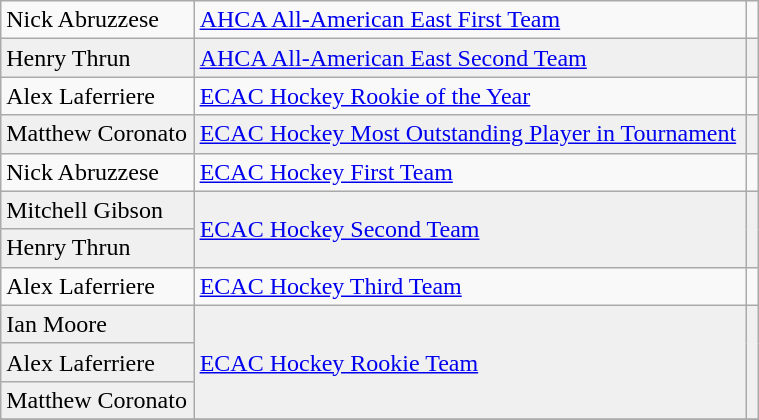<table class="wikitable" width=40%>
<tr>
<td>Nick Abruzzese</td>
<td rowspan=1><a href='#'>AHCA All-American East First Team</a></td>
<td rowspan=1></td>
</tr>
<tr bgcolor=f0f0f0>
<td>Henry Thrun</td>
<td rowspan=1><a href='#'>AHCA All-American East Second Team</a></td>
<td rowspan=1></td>
</tr>
<tr>
<td>Alex Laferriere</td>
<td><a href='#'>ECAC Hockey Rookie of the Year</a></td>
<td></td>
</tr>
<tr bgcolor=f0f0f0>
<td>Matthew Coronato</td>
<td><a href='#'>ECAC Hockey Most Outstanding Player in Tournament</a></td>
<td></td>
</tr>
<tr>
<td>Nick Abruzzese</td>
<td rowspan=1><a href='#'>ECAC Hockey First Team</a></td>
<td rowspan=1></td>
</tr>
<tr bgcolor=f0f0f0>
<td>Mitchell Gibson</td>
<td rowspan=2><a href='#'>ECAC Hockey Second Team</a></td>
<td rowspan=2></td>
</tr>
<tr bgcolor=f0f0f0>
<td>Henry Thrun</td>
</tr>
<tr>
<td>Alex Laferriere</td>
<td rowspan=1><a href='#'>ECAC Hockey Third Team</a></td>
<td rowspan=1></td>
</tr>
<tr bgcolor=f0f0f0>
<td>Ian Moore</td>
<td rowspan=3><a href='#'>ECAC Hockey Rookie Team</a></td>
<td rowspan=3></td>
</tr>
<tr bgcolor=f0f0f0>
<td>Alex Laferriere</td>
</tr>
<tr bgcolor=f0f0f0>
<td>Matthew Coronato</td>
</tr>
<tr>
</tr>
</table>
